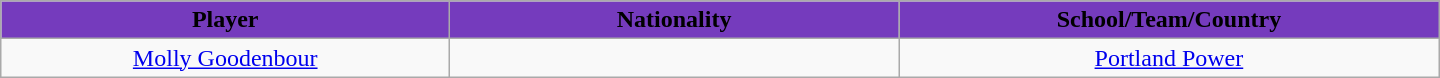<table class="wikitable" style="text-align:center; width:60em">
<tr>
<th style="background: #753BBD" width="10%"><span>Player</span></th>
<th style="background: #753BBD" width="10%"><span>Nationality</span></th>
<th style="background: #753BBD" width="10%"><span>School/Team/Country</span></th>
</tr>
<tr>
<td><a href='#'>Molly Goodenbour</a></td>
<td></td>
<td><a href='#'>Portland Power</a></td>
</tr>
</table>
